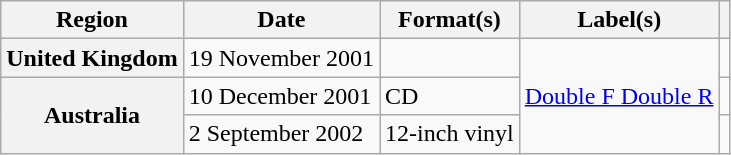<table class="wikitable plainrowheaders">
<tr>
<th scope="col">Region</th>
<th scope="col">Date</th>
<th scope="col">Format(s)</th>
<th scope="col">Label(s)</th>
<th scope="col"></th>
</tr>
<tr>
<th scope="row">United Kingdom</th>
<td>19 November 2001</td>
<td></td>
<td rowspan="3"><a href='#'>Double F Double R</a></td>
<td></td>
</tr>
<tr>
<th scope="row" rowspan="2">Australia</th>
<td>10 December 2001</td>
<td>CD</td>
<td></td>
</tr>
<tr>
<td>2 September 2002</td>
<td>12-inch vinyl</td>
<td></td>
</tr>
</table>
